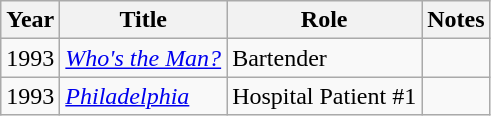<table class="wikitable">
<tr>
<th>Year</th>
<th>Title</th>
<th>Role</th>
<th>Notes</th>
</tr>
<tr>
<td>1993</td>
<td><em><a href='#'>Who's the Man?</a></em></td>
<td>Bartender</td>
<td></td>
</tr>
<tr>
<td>1993</td>
<td><em><a href='#'>Philadelphia</a></em></td>
<td>Hospital Patient #1</td>
<td></td>
</tr>
</table>
